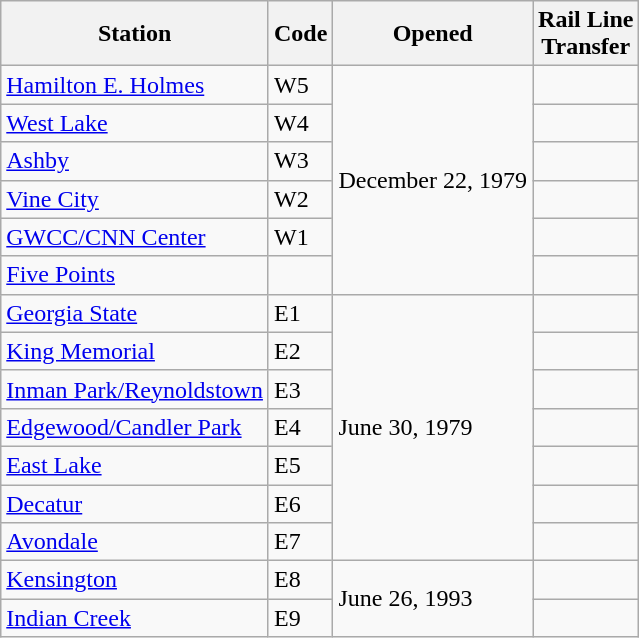<table class=wikitable>
<tr>
<th>Station</th>
<th>Code</th>
<th>Opened</th>
<th>Rail Line<br>Transfer</th>
</tr>
<tr>
<td><a href='#'>Hamilton E. Holmes</a></td>
<td>W5</td>
<td rowspan="6">December 22, 1979</td>
<td></td>
</tr>
<tr>
<td><a href='#'>West Lake</a></td>
<td>W4</td>
<td></td>
</tr>
<tr>
<td><a href='#'>Ashby</a></td>
<td>W3</td>
<td></td>
</tr>
<tr>
<td><a href='#'>Vine City</a></td>
<td>W2</td>
<td></td>
</tr>
<tr>
<td><a href='#'>GWCC/CNN Center</a></td>
<td>W1</td>
<td></td>
</tr>
<tr>
<td><a href='#'>Five Points</a></td>
<td></td>
<td>  </td>
</tr>
<tr>
<td><a href='#'>Georgia State</a></td>
<td>E1</td>
<td rowspan="7">June 30, 1979</td>
<td></td>
</tr>
<tr>
<td><a href='#'>King Memorial</a></td>
<td>E2</td>
<td></td>
</tr>
<tr>
<td><a href='#'>Inman Park/Reynoldstown</a></td>
<td>E3</td>
<td></td>
</tr>
<tr>
<td><a href='#'>Edgewood/Candler Park</a></td>
<td>E4</td>
<td></td>
</tr>
<tr>
<td><a href='#'>East Lake</a></td>
<td>E5</td>
<td></td>
</tr>
<tr>
<td><a href='#'>Decatur</a></td>
<td>E6</td>
<td></td>
</tr>
<tr>
<td><a href='#'>Avondale</a></td>
<td>E7</td>
<td></td>
</tr>
<tr>
<td><a href='#'>Kensington</a></td>
<td>E8</td>
<td rowspan="2">June 26, 1993</td>
<td></td>
</tr>
<tr>
<td><a href='#'>Indian Creek</a></td>
<td>E9</td>
</tr>
</table>
